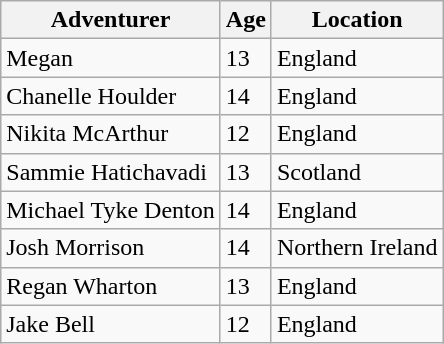<table class="wikitable">
<tr>
<th>Adventurer</th>
<th>Age</th>
<th>Location</th>
</tr>
<tr>
<td>Megan</td>
<td>13</td>
<td>England</td>
</tr>
<tr>
<td>Chanelle Houlder </td>
<td>14</td>
<td>England</td>
</tr>
<tr>
<td>Nikita McArthur</td>
<td>12</td>
<td>England</td>
</tr>
<tr>
<td>Sammie Hatichavadi</td>
<td>13</td>
<td>Scotland</td>
</tr>
<tr>
<td>Michael Tyke Denton</td>
<td>14</td>
<td>England</td>
</tr>
<tr>
<td>Josh Morrison</td>
<td>14</td>
<td>Northern Ireland</td>
</tr>
<tr>
<td>Regan Wharton</td>
<td>13</td>
<td>England</td>
</tr>
<tr>
<td>Jake Bell</td>
<td>12</td>
<td>England</td>
</tr>
</table>
